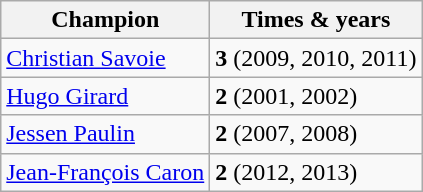<table class="wikitable">
<tr>
<th>Champion</th>
<th>Times & years</th>
</tr>
<tr>
<td> <a href='#'>Christian Savoie</a></td>
<td><strong>3</strong> (2009, 2010, 2011)</td>
</tr>
<tr>
<td> <a href='#'>Hugo Girard</a></td>
<td><strong>2</strong> (2001, 2002)</td>
</tr>
<tr>
<td> <a href='#'>Jessen Paulin</a></td>
<td><strong>2</strong> (2007, 2008)</td>
</tr>
<tr>
<td> <a href='#'>Jean-François Caron</a></td>
<td><strong>2</strong> (2012, 2013)</td>
</tr>
</table>
